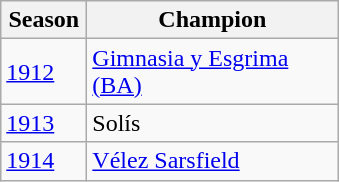<table class="wikitable sortable">
<tr>
<th width=50px>Season</th>
<th width=160px>Champion</th>
</tr>
<tr>
<td><a href='#'>1912</a></td>
<td><a href='#'>Gimnasia y Esgrima (BA)</a> </td>
</tr>
<tr>
<td><a href='#'>1913</a></td>
<td>Solís</td>
</tr>
<tr>
<td><a href='#'>1914</a></td>
<td><a href='#'>Vélez Sarsfield</a></td>
</tr>
</table>
